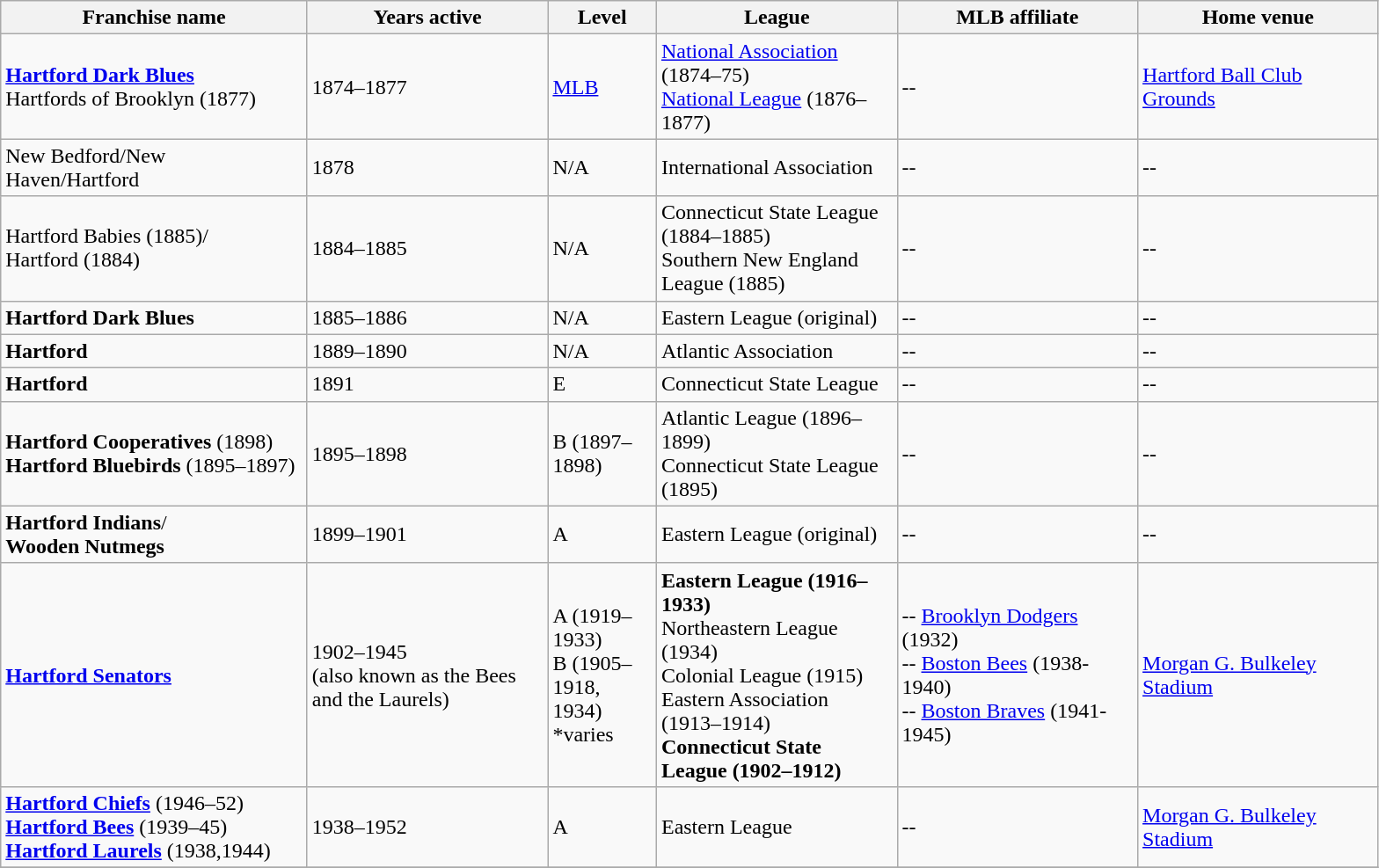<table class="wikitable">
<tr>
<th style="width:225px;"><strong>Franchise name</strong></th>
<th style="width:175px;"><strong>Years active</strong></th>
<th style="width:75px;"><strong>Level</strong></th>
<th style="width:175px;"><strong>League</strong></th>
<th style="width:175px;"><strong>MLB affiliate</strong></th>
<th style="width:175px;"><strong>Home venue</strong></th>
</tr>
<tr>
<td><strong><a href='#'>Hartford Dark Blues</a></strong><br>Hartfords of Brooklyn (1877)</td>
<td>1874–1877</td>
<td><a href='#'>MLB</a></td>
<td><a href='#'>National Association</a> (1874–75)<br><a href='#'>National League</a> (1876–1877)</td>
<td>--</td>
<td><a href='#'>Hartford Ball Club Grounds</a></td>
</tr>
<tr>
<td>New Bedford/New Haven/Hartford</td>
<td>1878</td>
<td>N/A</td>
<td>International Association</td>
<td>--</td>
<td>--</td>
</tr>
<tr>
<td>Hartford Babies (1885)/<br>Hartford (1884)</td>
<td>1884–1885</td>
<td>N/A</td>
<td>Connecticut State League (1884–1885)<br>Southern New England League (1885)</td>
<td>--</td>
<td>--</td>
</tr>
<tr>
<td><strong>Hartford Dark Blues</strong></td>
<td>1885–1886</td>
<td>N/A</td>
<td>Eastern League (original)</td>
<td>--</td>
<td>--</td>
</tr>
<tr>
<td><strong>Hartford</strong></td>
<td>1889–1890</td>
<td>N/A</td>
<td>Atlantic Association</td>
<td>--</td>
<td>--</td>
</tr>
<tr>
<td><strong>Hartford</strong></td>
<td>1891</td>
<td>E</td>
<td>Connecticut State League</td>
<td>--</td>
<td>--</td>
</tr>
<tr>
<td><strong>Hartford Cooperatives</strong> (1898)<br><strong>Hartford Bluebirds</strong> (1895–1897)</td>
<td>1895–1898</td>
<td>B (1897–1898)</td>
<td>Atlantic League (1896–1899)<br>Connecticut State League (1895)</td>
<td>--</td>
<td>--</td>
</tr>
<tr>
<td><strong>Hartford Indians</strong>/<br><strong>Wooden Nutmegs</strong></td>
<td>1899–1901</td>
<td>A</td>
<td>Eastern League (original)</td>
<td>--</td>
<td>--</td>
</tr>
<tr>
<td><strong><a href='#'>Hartford Senators</a></strong></td>
<td>1902–1945<br>(also known as the Bees<br>and the Laurels)</td>
<td>A (1919–1933)<br>B (1905–1918, 1934)<br>*varies</td>
<td><strong>Eastern League (1916–1933)</strong><br>Northeastern League (1934)<br>Colonial League (1915)<br>Eastern Association (1913–1914)<br><strong>Connecticut State League (1902–1912)</strong></td>
<td>-- <a href='#'>Brooklyn Dodgers</a> (1932)<br>-- <a href='#'>Boston Bees</a> (1938-1940)<br>-- <a href='#'>Boston Braves</a> (1941-1945)</td>
<td><a href='#'>Morgan G. Bulkeley Stadium</a></td>
</tr>
<tr>
<td><strong><a href='#'>Hartford Chiefs</a></strong> (1946–52)<br><strong><a href='#'>Hartford Bees</a></strong> (1939–45)<br><a href='#'><strong>Hartford Laurels</strong></a> (1938,1944)</td>
<td>1938–1952</td>
<td>A</td>
<td>Eastern League</td>
<td>--</td>
<td><a href='#'>Morgan G. Bulkeley Stadium</a></td>
</tr>
<tr>
</tr>
</table>
